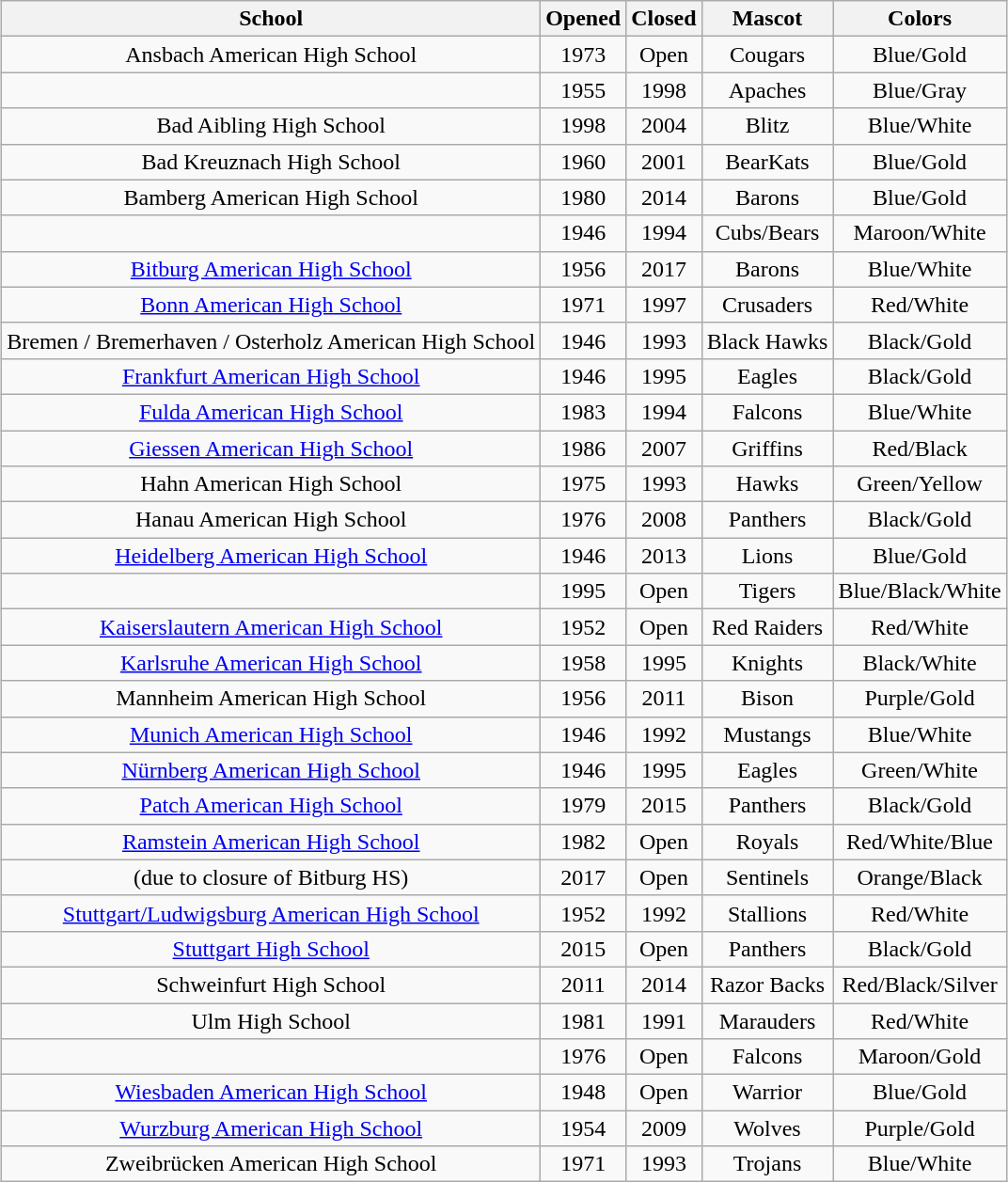<table class="wikitable sortable" style="text-align:center; margin:auto;">
<tr>
<th scope="col">School<br></th>
<th scope="col">Opened</th>
<th scope="col">Closed</th>
<th scope="col">Mascot</th>
<th scope="col" class="unsortable">Colors</th>
</tr>
<tr>
<td>Ansbach American High School</td>
<td>1973</td>
<td>Open</td>
<td>Cougars</td>
<td>Blue/Gold  </td>
</tr>
<tr>
<td></td>
<td>1955</td>
<td>1998</td>
<td>Apaches</td>
<td>Blue/Gray  </td>
</tr>
<tr>
<td>Bad Aibling High School</td>
<td>1998</td>
<td>2004</td>
<td>Blitz</td>
<td>Blue/White  </td>
</tr>
<tr>
<td>Bad Kreuznach High School</td>
<td>1960</td>
<td>2001</td>
<td>BearKats</td>
<td>Blue/Gold  </td>
</tr>
<tr>
<td>Bamberg American High School</td>
<td>1980</td>
<td>2014</td>
<td>Barons</td>
<td>Blue/Gold  </td>
</tr>
<tr>
<td></td>
<td>1946</td>
<td>1994</td>
<td>Cubs/Bears</td>
<td>Maroon/White  </td>
</tr>
<tr>
<td><a href='#'>Bitburg American High School</a></td>
<td>1956</td>
<td>2017</td>
<td>Barons</td>
<td>Blue/White  </td>
</tr>
<tr>
<td><a href='#'>Bonn American High School</a></td>
<td>1971</td>
<td>1997</td>
<td>Crusaders</td>
<td>Red/White  </td>
</tr>
<tr>
<td>Bremen / Bremerhaven / Osterholz American High School</td>
<td>1946</td>
<td>1993</td>
<td>Black Hawks</td>
<td>Black/Gold  </td>
</tr>
<tr>
<td><a href='#'>Frankfurt American High School</a></td>
<td>1946</td>
<td>1995</td>
<td>Eagles</td>
<td>Black/Gold  </td>
</tr>
<tr>
<td><a href='#'>Fulda American High School</a></td>
<td>1983</td>
<td>1994</td>
<td>Falcons</td>
<td>Blue/White  </td>
</tr>
<tr>
<td><a href='#'>Giessen American High School</a></td>
<td>1986</td>
<td>2007</td>
<td>Griffins</td>
<td>Red/Black  </td>
</tr>
<tr>
<td>Hahn American High School</td>
<td>1975</td>
<td>1993</td>
<td>Hawks</td>
<td>Green/Yellow  </td>
</tr>
<tr>
<td>Hanau American High School</td>
<td>1976</td>
<td>2008</td>
<td>Panthers</td>
<td>Black/Gold  </td>
</tr>
<tr>
<td><a href='#'>Heidelberg American High School</a></td>
<td>1946</td>
<td>2013</td>
<td>Lions</td>
<td>Blue/Gold  </td>
</tr>
<tr>
<td></td>
<td>1995</td>
<td>Open</td>
<td>Tigers</td>
<td>Blue/Black/White   </td>
</tr>
<tr>
<td><a href='#'>Kaiserslautern American High School</a></td>
<td>1952</td>
<td>Open</td>
<td>Red Raiders</td>
<td>Red/White  </td>
</tr>
<tr>
<td><a href='#'>Karlsruhe American High School</a></td>
<td>1958</td>
<td>1995</td>
<td>Knights</td>
<td>Black/White  </td>
</tr>
<tr>
<td>Mannheim American High School </td>
<td>1956</td>
<td>2011</td>
<td>Bison</td>
<td>Purple/Gold  </td>
</tr>
<tr>
<td><a href='#'>Munich American High School</a></td>
<td>1946</td>
<td>1992</td>
<td>Mustangs</td>
<td>Blue/White  </td>
</tr>
<tr>
<td><a href='#'>Nürnberg American High School</a></td>
<td>1946</td>
<td>1995</td>
<td>Eagles</td>
<td>Green/White  </td>
</tr>
<tr>
<td><a href='#'>Patch American High School</a></td>
<td>1979</td>
<td>2015</td>
<td>Panthers</td>
<td>Black/Gold  </td>
</tr>
<tr>
<td><a href='#'>Ramstein American High School</a></td>
<td>1982</td>
<td>Open</td>
<td>Royals</td>
<td>Red/White/Blue   </td>
</tr>
<tr>
<td> (due to closure of Bitburg HS)</td>
<td>2017</td>
<td>Open</td>
<td>Sentinels</td>
<td>Orange/Black   </td>
</tr>
<tr>
<td><a href='#'>Stuttgart/Ludwigsburg American High School</a></td>
<td>1952</td>
<td>1992</td>
<td>Stallions</td>
<td>Red/White  </td>
</tr>
<tr>
<td><a href='#'>Stuttgart High School</a></td>
<td>2015</td>
<td>Open</td>
<td>Panthers</td>
<td>Black/Gold  </td>
</tr>
<tr>
<td>Schweinfurt High School</td>
<td>2011</td>
<td>2014</td>
<td>Razor Backs</td>
<td>Red/Black/Silver   </td>
</tr>
<tr>
<td>Ulm High School</td>
<td>1981</td>
<td>1991</td>
<td>Marauders</td>
<td>Red/White  </td>
</tr>
<tr>
<td></td>
<td>1976</td>
<td>Open</td>
<td>Falcons</td>
<td>Maroon/Gold  </td>
</tr>
<tr>
<td><a href='#'>Wiesbaden American High School</a></td>
<td>1948</td>
<td>Open</td>
<td>Warrior</td>
<td>Blue/Gold  </td>
</tr>
<tr>
<td><a href='#'>Wurzburg American High School</a></td>
<td>1954</td>
<td>2009</td>
<td>Wolves</td>
<td>Purple/Gold  </td>
</tr>
<tr>
<td>Zweibrücken American High School</td>
<td>1971</td>
<td>1993</td>
<td>Trojans</td>
<td>Blue/White  </td>
</tr>
</table>
